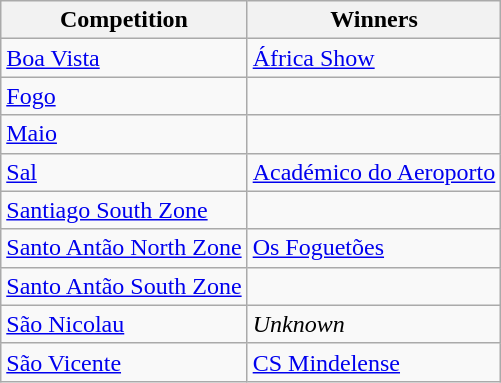<table class="wikitable">
<tr>
<th>Competition</th>
<th>Winners</th>
</tr>
<tr>
<td><a href='#'>Boa Vista</a></td>
<td><a href='#'>África Show</a></td>
</tr>
<tr>
<td><a href='#'>Fogo</a></td>
<td></td>
</tr>
<tr>
<td><a href='#'>Maio</a></td>
<td></td>
</tr>
<tr>
<td><a href='#'>Sal</a></td>
<td><a href='#'>Académico do Aeroporto</a></td>
</tr>
<tr>
<td><a href='#'>Santiago South Zone</a></td>
<td></td>
</tr>
<tr>
<td><a href='#'>Santo Antão North Zone</a></td>
<td><a href='#'>Os Foguetões</a></td>
</tr>
<tr>
<td><a href='#'>Santo Antão South Zone</a></td>
<td></td>
</tr>
<tr>
<td><a href='#'>São Nicolau</a></td>
<td><em>Unknown</em></td>
</tr>
<tr>
<td><a href='#'>São Vicente</a></td>
<td><a href='#'>CS Mindelense</a></td>
</tr>
</table>
